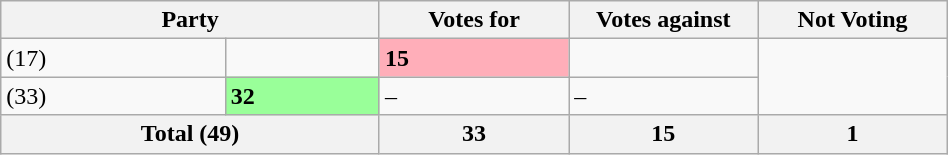<table class="wikitable" style="width:50%;">
<tr>
<th colspan="2">Party</th>
<th style="width:20%;">Votes for</th>
<th style="width:20%;">Votes against</th>
<th style="width:20%;">Not Voting</th>
</tr>
<tr>
<td> (17)</td>
<td></td>
<td style="background-color:#ffaeb9;"><strong>15</strong></td>
<td></td>
</tr>
<tr>
<td> (33)</td>
<td style="background-color:#9f9;"><strong>32</strong></td>
<td>–</td>
<td>–</td>
</tr>
<tr>
<th colspan="2">Total (49)</th>
<th>33</th>
<th>15</th>
<th>1</th>
</tr>
</table>
